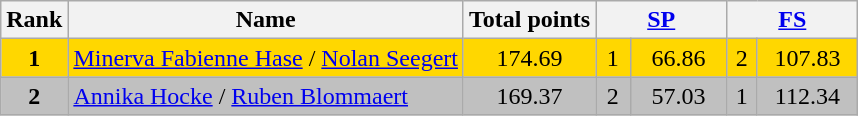<table class="wikitable sortable">
<tr>
<th>Rank</th>
<th>Name</th>
<th>Total points</th>
<th colspan="2" width="80px"><a href='#'>SP</a></th>
<th colspan="2" width="80px"><a href='#'>FS</a></th>
</tr>
<tr bgcolor="gold">
<td align="center"><strong>1</strong></td>
<td><a href='#'>Minerva Fabienne Hase</a> / <a href='#'>Nolan Seegert</a></td>
<td align="center">174.69</td>
<td align="center">1</td>
<td align="center">66.86</td>
<td align="center">2</td>
<td align="center">107.83</td>
</tr>
<tr bgcolor="silver">
<td align="center"><strong>2</strong></td>
<td><a href='#'>Annika Hocke</a> / <a href='#'>Ruben Blommaert</a></td>
<td align="center">169.37</td>
<td align="center">2</td>
<td align="center">57.03</td>
<td align="center">1</td>
<td align="center">112.34</td>
</tr>
</table>
